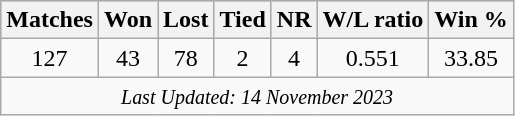<table class="wikitable plainrowheaders sortable"  style="text-align:center;">
<tr style="background:#9cf;">
<th scope="col">Matches</th>
<th scope="col">Won</th>
<th scope="col">Lost</th>
<th scope="col">Tied</th>
<th scope="col">NR</th>
<th scope="col">W/L ratio</th>
<th scope="col">Win %</th>
</tr>
<tr>
<td>127</td>
<td>43</td>
<td>78</td>
<td>2</td>
<td>4</td>
<td>0.551</td>
<td>33.85</td>
</tr>
<tr>
<td colspan="7"><small><em>Last Updated: 14 November 2023</em> </small></td>
</tr>
</table>
